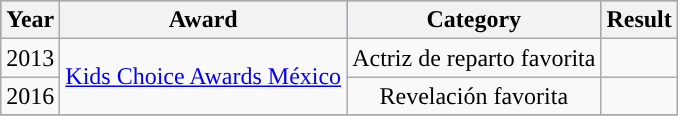<table class="wikitable plainrowheaders" style="text-align:center;">
<tr style="background:#96c;">
<th scope="col">Year</th>
<th scope="col">Award</th>
<th scope="col">Category</th>
<th scope="col">Result</th>
</tr>
<tr>
<td scope="row">2013</td>
<td rowspan="2"><a href='#'>Kids Choice Awards México</a></td>
<td scope="row">Actriz de reparto favorita</td>
<td></td>
</tr>
<tr>
<td scope="row">2016</td>
<td scope="row">Revelación favorita</td>
<td></td>
</tr>
<tr>
</tr>
</table>
